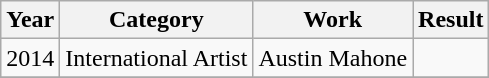<table class="wikitable">
<tr>
<th>Year</th>
<th>Category</th>
<th>Work</th>
<th>Result</th>
</tr>
<tr>
<td>2014</td>
<td>International Artist</td>
<td>Austin Mahone</td>
<td></td>
</tr>
<tr>
</tr>
</table>
